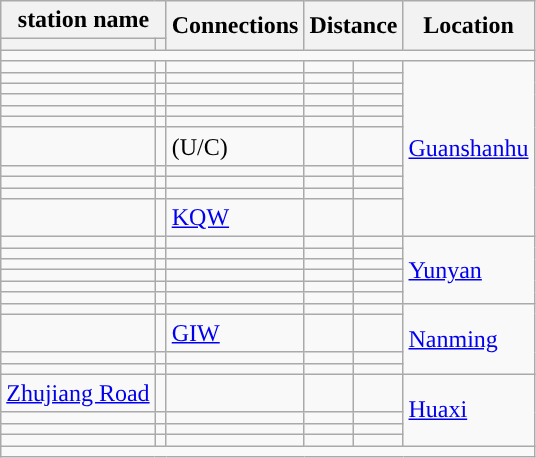<table class="wikitable">
<tr>
<th colspan="2">station name</th>
<th rowspan="2">Connections</th>
<th colspan="2" rowspan="2">Distance<br></th>
<th rowspan="2">Location</th>
</tr>
<tr>
<th></th>
<th></th>
</tr>
<tr style="background:#">
<td colspan = "7"></td>
</tr>
<tr>
<td></td>
<td></td>
<td></td>
<td></td>
<td></td>
<td rowspan="11"><a href='#'>Guanshanhu</a></td>
</tr>
<tr>
<td></td>
<td></td>
<td></td>
<td></td>
<td></td>
</tr>
<tr>
<td></td>
<td></td>
<td></td>
<td></td>
<td></td>
</tr>
<tr>
<td></td>
<td></td>
<td></td>
<td></td>
<td></td>
</tr>
<tr>
<td></td>
<td></td>
<td></td>
<td></td>
<td></td>
</tr>
<tr>
<td></td>
<td></td>
<td></td>
<td></td>
<td></td>
</tr>
<tr>
<td></td>
<td></td>
<td> (U/C)</td>
<td></td>
<td></td>
</tr>
<tr>
<td></td>
<td></td>
<td></td>
<td></td>
<td></td>
</tr>
<tr>
<td></td>
<td></td>
<td></td>
<td></td>
<td></td>
</tr>
<tr>
<td></td>
<td></td>
<td></td>
<td></td>
<td></td>
</tr>
<tr>
<td></td>
<td></td>
<td>  <a href='#'>KQW</a></td>
<td></td>
<td></td>
</tr>
<tr>
<td></td>
<td></td>
<td></td>
<td></td>
<td></td>
<td rowspan="6"><a href='#'>Yunyan</a></td>
</tr>
<tr>
<td></td>
<td></td>
<td></td>
<td></td>
<td></td>
</tr>
<tr>
<td></td>
<td></td>
<td></td>
<td></td>
<td></td>
</tr>
<tr>
<td></td>
<td></td>
<td></td>
<td></td>
<td></td>
</tr>
<tr>
<td></td>
<td></td>
<td></td>
<td></td>
<td></td>
</tr>
<tr>
<td></td>
<td></td>
<td></td>
<td></td>
<td></td>
</tr>
<tr>
<td></td>
<td></td>
<td></td>
<td></td>
<td></td>
<td rowspan="4"><a href='#'>Nanming</a></td>
</tr>
<tr>
<td></td>
<td></td>
<td>  <a href='#'>GIW</a></td>
<td></td>
<td></td>
</tr>
<tr>
<td></td>
<td></td>
<td></td>
<td></td>
<td></td>
</tr>
<tr>
<td></td>
<td></td>
<td></td>
<td></td>
<td></td>
</tr>
<tr>
<td><a href='#'>Zhujiang Road</a></td>
<td></td>
<td></td>
<td></td>
<td></td>
<td rowspan="4"><a href='#'>Huaxi</a></td>
</tr>
<tr>
<td></td>
<td></td>
<td></td>
<td></td>
<td></td>
</tr>
<tr>
<td></td>
<td></td>
<td></td>
<td></td>
<td></td>
</tr>
<tr>
<td></td>
<td></td>
<td></td>
<td></td>
<td></td>
</tr>
<tr style="background:#">
<td colspan = "7"></td>
</tr>
</table>
